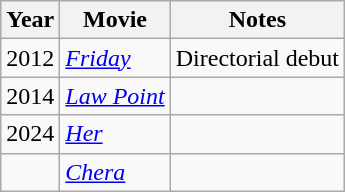<table class="wikitable">
<tr>
<th>Year</th>
<th>Movie</th>
<th>Notes</th>
</tr>
<tr>
<td>2012</td>
<td><em><a href='#'>Friday</a></em></td>
<td>Directorial debut</td>
</tr>
<tr>
<td>2014</td>
<td><em><a href='#'>Law Point</a></em></td>
<td></td>
</tr>
<tr>
<td>2024</td>
<td><em><a href='#'>Her</a></em></td>
<td></td>
</tr>
<tr>
<td></td>
<td><em><a href='#'>Chera</a></em></td>
<td></td>
</tr>
</table>
